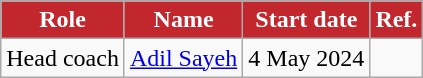<table class="wikitable">
<tr>
<th style="background:#C1272D;color:white">Role</th>
<th style="background:#C1272D;color:white">Name</th>
<th style="background:#C1272D;color:white">Start date</th>
<th style="background:#C1272D;color:white">Ref.</th>
</tr>
<tr>
<td>Head coach</td>
<td> <a href='#'>Adil Sayeh</a></td>
<td>4 May 2024</td>
<td></td>
</tr>
</table>
